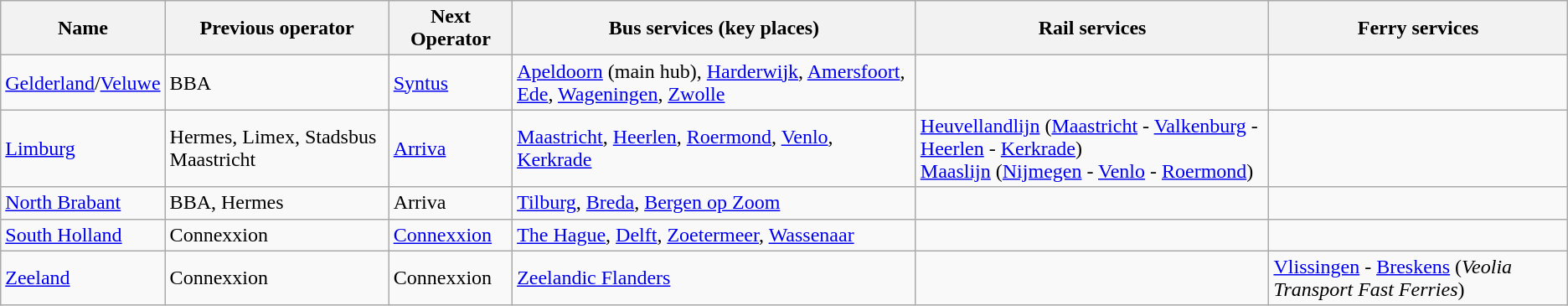<table class="wikitable vatop">
<tr>
<th>Name</th>
<th>Previous operator</th>
<th>Next Operator</th>
<th>Bus services (key places)</th>
<th>Rail services</th>
<th>Ferry services</th>
</tr>
<tr>
<td><a href='#'>Gelderland</a>/<a href='#'>Veluwe</a></td>
<td>BBA</td>
<td><a href='#'>Syntus</a></td>
<td><a href='#'>Apeldoorn</a> (main hub), <a href='#'>Harderwijk</a>, <a href='#'>Amersfoort</a>, <a href='#'>Ede</a>, <a href='#'>Wageningen</a>, <a href='#'>Zwolle</a></td>
<td></td>
<td></td>
</tr>
<tr>
<td><a href='#'>Limburg</a></td>
<td>Hermes, Limex, Stadsbus Maastricht</td>
<td><a href='#'>Arriva</a></td>
<td><a href='#'>Maastricht</a>, <a href='#'>Heerlen</a>, <a href='#'>Roermond</a>, <a href='#'>Venlo</a>, <a href='#'>Kerkrade</a></td>
<td><a href='#'>Heuvellandlijn</a> (<a href='#'>Maastricht</a> - <a href='#'>Valkenburg</a> - <a href='#'>Heerlen</a> - <a href='#'>Kerkrade</a>)<br><a href='#'>Maaslijn</a> (<a href='#'>Nijmegen</a> - <a href='#'>Venlo</a> - <a href='#'>Roermond</a>)</td>
<td></td>
</tr>
<tr>
<td><a href='#'>North Brabant</a></td>
<td>BBA, Hermes</td>
<td>Arriva</td>
<td><a href='#'>Tilburg</a>, <a href='#'>Breda</a>, <a href='#'>Bergen op Zoom</a></td>
<td></td>
<td></td>
</tr>
<tr>
<td><a href='#'>South Holland</a></td>
<td>Connexxion</td>
<td><a href='#'>Connexxion</a></td>
<td><a href='#'>The Hague</a>, <a href='#'>Delft</a>, <a href='#'>Zoetermeer</a>, <a href='#'>Wassenaar</a></td>
<td></td>
<td></td>
</tr>
<tr>
<td><a href='#'>Zeeland</a></td>
<td>Connexxion</td>
<td>Connexxion</td>
<td><a href='#'>Zeelandic Flanders</a></td>
<td></td>
<td><a href='#'>Vlissingen</a> - <a href='#'>Breskens</a> (<em>Veolia Transport Fast Ferries</em>)</td>
</tr>
</table>
